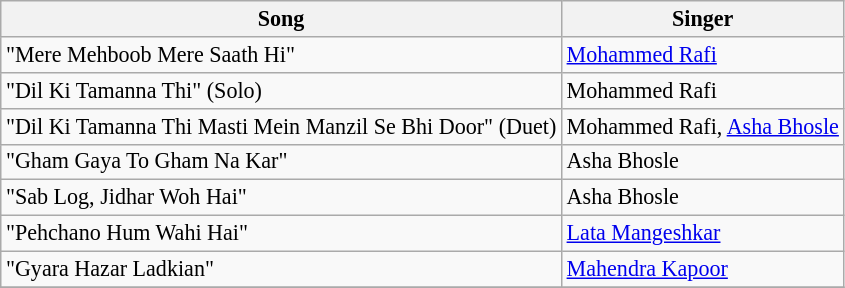<table class="wikitable" style="font-size:92%;">
<tr>
<th>Song</th>
<th>Singer</th>
</tr>
<tr>
<td>"Mere Mehboob Mere Saath Hi"</td>
<td><a href='#'>Mohammed Rafi</a></td>
</tr>
<tr>
<td>"Dil Ki Tamanna Thi" (Solo)</td>
<td>Mohammed Rafi</td>
</tr>
<tr>
<td>"Dil Ki Tamanna Thi Masti Mein Manzil Se Bhi Door" (Duet)</td>
<td>Mohammed Rafi, <a href='#'>Asha Bhosle</a></td>
</tr>
<tr>
<td>"Gham Gaya To Gham Na Kar"</td>
<td>Asha Bhosle</td>
</tr>
<tr>
<td>"Sab Log, Jidhar Woh Hai"</td>
<td>Asha Bhosle</td>
</tr>
<tr>
<td>"Pehchano Hum Wahi Hai"</td>
<td><a href='#'>Lata Mangeshkar</a></td>
</tr>
<tr>
<td>"Gyara Hazar Ladkian"</td>
<td><a href='#'>Mahendra Kapoor</a></td>
</tr>
<tr>
</tr>
</table>
